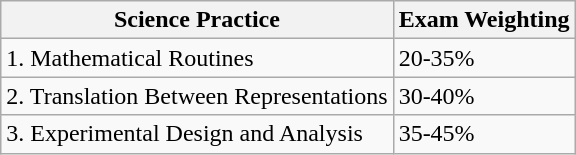<table class="wikitable">
<tr>
<th>Science Practice</th>
<th>Exam Weighting</th>
</tr>
<tr>
<td>1. Mathematical Routines</td>
<td>20-35%</td>
</tr>
<tr>
<td>2. Translation Between Representations</td>
<td>30-40%</td>
</tr>
<tr>
<td>3. Experimental Design and Analysis</td>
<td>35-45%</td>
</tr>
</table>
